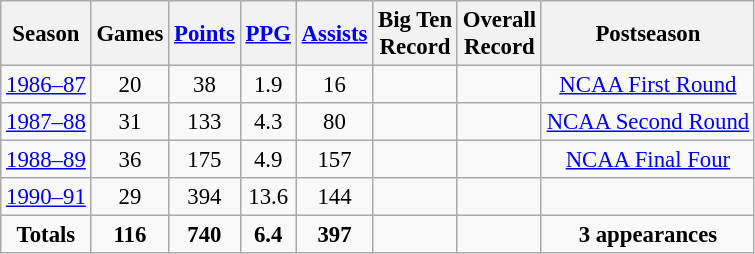<table class="wikitable sortable" style="font-size:95%;">
<tr>
<th>Season</th>
<th>Games</th>
<th><a href='#'>Points</a></th>
<th><a href='#'>PPG</a></th>
<th><a href='#'>Assists</a></th>
<th>Big Ten <br>Record</th>
<th>Overall <br>Record</th>
<th class=unsortable>Postseason</th>
</tr>
<tr align="center">
<td><a href='#'>1986–87</a></td>
<td>20</td>
<td>38</td>
<td>1.9</td>
<td>16</td>
<td></td>
<td></td>
<td><a href='#'>NCAA First Round</a></td>
</tr>
<tr align="center">
<td><a href='#'>1987–88</a></td>
<td>31</td>
<td>133</td>
<td>4.3</td>
<td>80</td>
<td></td>
<td></td>
<td><a href='#'>NCAA Second Round</a></td>
</tr>
<tr align="center">
<td><a href='#'>1988–89</a></td>
<td>36</td>
<td>175</td>
<td>4.9</td>
<td>157</td>
<td></td>
<td></td>
<td><a href='#'>NCAA Final Four</a></td>
</tr>
<tr align="center">
<td><a href='#'>1990–91</a></td>
<td>29</td>
<td>394</td>
<td>13.6</td>
<td>144</td>
<td></td>
<td></td>
<td></td>
</tr>
<tr align="center">
<td><strong>Totals</strong></td>
<td><strong>116</strong></td>
<td><strong>740</strong></td>
<td><strong>6.4</strong></td>
<td><strong>397</strong></td>
<td><strong></strong></td>
<td><strong></strong></td>
<td><strong>3 appearances</strong></td>
</tr>
</table>
